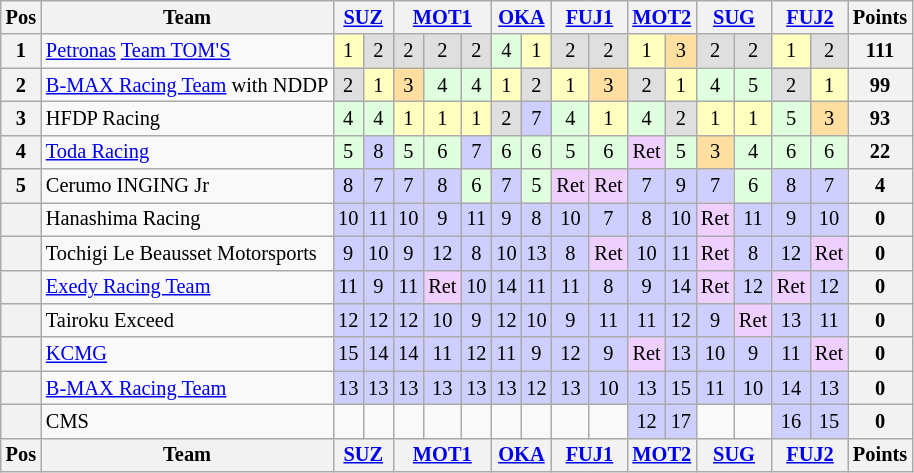<table class="wikitable" style="font-size:85%; text-align:center">
<tr style="background:#f9f9f9" valign="top">
<th valign="middle">Pos</th>
<th valign="middle">Team</th>
<th colspan=2><a href='#'>SUZ</a></th>
<th colspan=3><a href='#'>MOT1</a></th>
<th colspan=2><a href='#'>OKA</a></th>
<th colspan=2><a href='#'>FUJ1</a></th>
<th colspan=2><a href='#'>MOT2</a></th>
<th colspan=2><a href='#'>SUG</a></th>
<th colspan=2><a href='#'>FUJ2</a></th>
<th valign="middle">Points</th>
</tr>
<tr>
<th>1</th>
<td align="left"><a href='#'>Petronas</a> <a href='#'>Team TOM'S</a></td>
<td style="background:#FFFFBF;">1</td>
<td style="background:#DFDFDF;">2</td>
<td style="background:#DFDFDF;">2</td>
<td style="background:#DFDFDF;">2</td>
<td style="background:#DFDFDF;">2</td>
<td style="background:#DFFFDF;">4</td>
<td style="background:#FFFFBF;">1</td>
<td style="background:#DFDFDF;">2</td>
<td style="background:#DFDFDF;">2</td>
<td style="background:#FFFFBF;">1</td>
<td style="background:#FFDF9F;">3</td>
<td style="background:#DFDFDF;">2</td>
<td style="background:#DFDFDF;">2</td>
<td style="background:#FFFFBF;">1</td>
<td style="background:#DFDFDF;">2</td>
<th>111</th>
</tr>
<tr>
<th>2</th>
<td align="left"><a href='#'>B-MAX Racing Team</a> with NDDP</td>
<td style="background:#DFDFDF;">2</td>
<td style="background:#FFFFBF;">1</td>
<td style="background:#FFDF9F;">3</td>
<td style="background:#DFFFDF;">4</td>
<td style="background:#DFFFDF;">4</td>
<td style="background:#FFFFBF;">1</td>
<td style="background:#DFDFDF;">2</td>
<td style="background:#FFFFBF;">1</td>
<td style="background:#FFDF9F;">3</td>
<td style="background:#DFDFDF;">2</td>
<td style="background:#FFFFBF;">1</td>
<td style="background:#DFFFDF;">4</td>
<td style="background:#DFFFDF;">5</td>
<td style="background:#DFDFDF;">2</td>
<td style="background:#FFFFBF;">1</td>
<th>99</th>
</tr>
<tr>
<th>3</th>
<td align="left">HFDP Racing</td>
<td style="background:#DFFFDF;">4</td>
<td style="background:#DFFFDF;">4</td>
<td style="background:#FFFFBF;">1</td>
<td style="background:#FFFFBF;">1</td>
<td style="background:#FFFFBF;">1</td>
<td style="background:#DFDFDF;">2</td>
<td style="background:#CFCFFF;">7</td>
<td style="background:#DFFFDF;">4</td>
<td style="background:#FFFFBF;">1</td>
<td style="background:#DFFFDF;">4</td>
<td style="background:#DFDFDF;">2</td>
<td style="background:#FFFFBF;">1</td>
<td style="background:#FFFFBF;">1</td>
<td style="background:#DFFFDF;">5</td>
<td style="background:#FFDF9F;">3</td>
<th>93</th>
</tr>
<tr>
<th>4</th>
<td align="left"><a href='#'>Toda Racing</a></td>
<td style="background:#DFFFDF;">5</td>
<td style="background:#CFCFFF;">8</td>
<td style="background:#DFFFDF;">5</td>
<td style="background:#DFFFDF;">6</td>
<td style="background:#CFCFFF;">7</td>
<td style="background:#DFFFDF;">6</td>
<td style="background:#DFFFDF;">6</td>
<td style="background:#DFFFDF;">5</td>
<td style="background:#DFFFDF;">6</td>
<td style="background:#EFCFFF;">Ret</td>
<td style="background:#DFFFDF;">5</td>
<td style="background:#FFDF9F;">3</td>
<td style="background:#DFFFDF;">4</td>
<td style="background:#DFFFDF;">6</td>
<td style="background:#DFFFDF;">6</td>
<th>22</th>
</tr>
<tr>
<th>5</th>
<td align="left">Cerumo INGING Jr</td>
<td style="background:#CFCFFF;">8</td>
<td style="background:#CFCFFF;">7</td>
<td style="background:#CFCFFF;">7</td>
<td style="background:#CFCFFF;">8</td>
<td style="background:#DFFFDF;">6</td>
<td style="background:#CFCFFF;">7</td>
<td style="background:#DFFFDF;">5</td>
<td style="background:#EFCFFF;">Ret</td>
<td style="background:#EFCFFF;">Ret</td>
<td style="background:#CFCFFF;">7</td>
<td style="background:#CFCFFF;">9</td>
<td style="background:#CFCFFF;">7</td>
<td style="background:#DFFFDF;">6</td>
<td style="background:#CFCFFF;">8</td>
<td style="background:#CFCFFF;">7</td>
<th>4</th>
</tr>
<tr>
<th></th>
<td align="left">Hanashima Racing</td>
<td style="background:#CFCFFF;">10</td>
<td style="background:#CFCFFF;">11</td>
<td style="background:#CFCFFF;">10</td>
<td style="background:#CFCFFF;">9</td>
<td style="background:#CFCFFF;">11</td>
<td style="background:#CFCFFF;">9</td>
<td style="background:#CFCFFF;">8</td>
<td style="background:#CFCFFF;">10</td>
<td style="background:#CFCFFF;">7</td>
<td style="background:#CFCFFF;">8</td>
<td style="background:#CFCFFF;">10</td>
<td style="background:#EFCFFF;">Ret</td>
<td style="background:#CFCFFF;">11</td>
<td style="background:#CFCFFF;">9</td>
<td style="background:#CFCFFF;">10</td>
<th>0</th>
</tr>
<tr>
<th></th>
<td align="left">Tochigi Le Beausset Motorsports</td>
<td style="background:#CFCFFF;">9</td>
<td style="background:#CFCFFF;">10</td>
<td style="background:#CFCFFF;">9</td>
<td style="background:#CFCFFF;">12</td>
<td style="background:#CFCFFF;">8</td>
<td style="background:#CFCFFF;">10</td>
<td style="background:#CFCFFF;">13</td>
<td style="background:#CFCFFF;">8</td>
<td style="background:#EFCFFF;">Ret</td>
<td style="background:#CFCFFF;">10</td>
<td style="background:#CFCFFF;">11</td>
<td style="background:#EFCFFF;">Ret</td>
<td style="background:#CFCFFF;">8</td>
<td style="background:#CFCFFF;">12</td>
<td style="background:#EFCFFF;">Ret</td>
<th>0</th>
</tr>
<tr>
<th></th>
<td align="left"><a href='#'>Exedy Racing Team</a></td>
<td style="background:#CFCFFF;">11</td>
<td style="background:#CFCFFF;">9</td>
<td style="background:#CFCFFF;">11</td>
<td style="background:#EFCFFF;">Ret</td>
<td style="background:#CFCFFF;">10</td>
<td style="background:#CFCFFF;">14</td>
<td style="background:#CFCFFF;">11</td>
<td style="background:#CFCFFF;">11</td>
<td style="background:#CFCFFF;">8</td>
<td style="background:#CFCFFF;">9</td>
<td style="background:#CFCFFF;">14</td>
<td style="background:#EFCFFF;">Ret</td>
<td style="background:#CFCFFF;">12</td>
<td style="background:#EFCFFF;">Ret</td>
<td style="background:#CFCFFF;">12</td>
<th>0</th>
</tr>
<tr>
<th></th>
<td align="left">Tairoku Exceed</td>
<td style="background:#CFCFFF;">12</td>
<td style="background:#CFCFFF;">12</td>
<td style="background:#CFCFFF;">12</td>
<td style="background:#CFCFFF;">10</td>
<td style="background:#CFCFFF;">9</td>
<td style="background:#CFCFFF;">12</td>
<td style="background:#CFCFFF;">10</td>
<td style="background:#CFCFFF;">9</td>
<td style="background:#CFCFFF;">11</td>
<td style="background:#CFCFFF;">11</td>
<td style="background:#CFCFFF;">12</td>
<td style="background:#CFCFFF;">9</td>
<td style="background:#EFCFFF;">Ret</td>
<td style="background:#CFCFFF;">13</td>
<td style="background:#CFCFFF;">11</td>
<th>0</th>
</tr>
<tr>
<th></th>
<td align="left"><a href='#'>KCMG</a></td>
<td style="background:#CFCFFF;">15</td>
<td style="background:#CFCFFF;">14</td>
<td style="background:#CFCFFF;">14</td>
<td style="background:#CFCFFF;">11</td>
<td style="background:#CFCFFF;">12</td>
<td style="background:#CFCFFF;">11</td>
<td style="background:#CFCFFF;">9</td>
<td style="background:#CFCFFF;">12</td>
<td style="background:#CFCFFF;">9</td>
<td style="background:#EFCFFF;">Ret</td>
<td style="background:#CFCFFF;">13</td>
<td style="background:#CFCFFF;">10</td>
<td style="background:#CFCFFF;">9</td>
<td style="background:#CFCFFF;">11</td>
<td style="background:#EFCFFF;">Ret</td>
<th>0</th>
</tr>
<tr>
<th></th>
<td align="left"><a href='#'>B-MAX Racing Team</a></td>
<td style="background:#CFCFFF;">13</td>
<td style="background:#CFCFFF;">13</td>
<td style="background:#CFCFFF;">13</td>
<td style="background:#CFCFFF;">13</td>
<td style="background:#CFCFFF;">13</td>
<td style="background:#CFCFFF;">13</td>
<td style="background:#CFCFFF;">12</td>
<td style="background:#CFCFFF;">13</td>
<td style="background:#CFCFFF;">10</td>
<td style="background:#CFCFFF;">13</td>
<td style="background:#CFCFFF;">15</td>
<td style="background:#CFCFFF;">11</td>
<td style="background:#CFCFFF;">10</td>
<td style="background:#CFCFFF;">14</td>
<td style="background:#CFCFFF;">13</td>
<th>0</th>
</tr>
<tr>
<th></th>
<td align="left">CMS</td>
<td></td>
<td></td>
<td></td>
<td></td>
<td></td>
<td></td>
<td></td>
<td></td>
<td></td>
<td style="background:#CFCFFF;">12</td>
<td style="background:#CFCFFF;">17</td>
<td></td>
<td></td>
<td style="background:#CFCFFF;">16</td>
<td style="background:#CFCFFF;">15</td>
<th>0</th>
</tr>
<tr>
<th valign="middle">Pos</th>
<th valign="middle">Team</th>
<th colspan=2><a href='#'>SUZ</a></th>
<th colspan=3><a href='#'>MOT1</a></th>
<th colspan=2><a href='#'>OKA</a></th>
<th colspan=2><a href='#'>FUJ1</a></th>
<th colspan=2><a href='#'>MOT2</a></th>
<th colspan=2><a href='#'>SUG</a></th>
<th colspan=2><a href='#'>FUJ2</a></th>
<th valign="middle">Points</th>
</tr>
</table>
